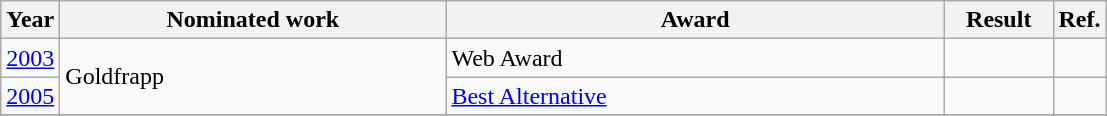<table class="wikitable">
<tr>
<th>Year</th>
<th width="250">Nominated work</th>
<th width="325">Award</th>
<th width="65">Result</th>
<th>Ref.</th>
</tr>
<tr>
<td align="center"><a href='#'>2003</a></td>
<td rowspan="2">Goldfrapp</td>
<td>Web Award</td>
<td></td>
</tr>
<tr>
<td align="center"><a href='#'>2005</a></td>
<td><a href='#'>Best Alternative</a></td>
<td></td>
<td align="center"></td>
</tr>
<tr>
</tr>
</table>
